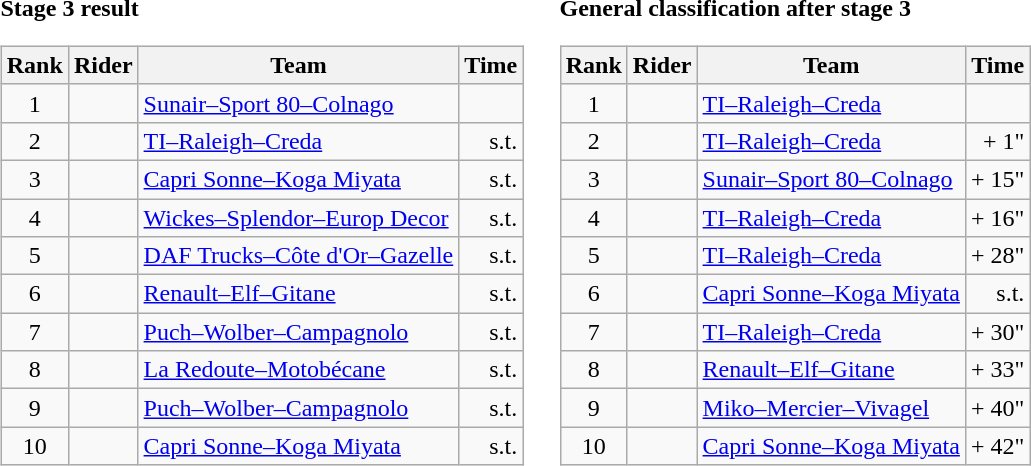<table>
<tr>
<td><strong>Stage 3 result</strong><br><table class="wikitable">
<tr>
<th scope="col">Rank</th>
<th scope="col">Rider</th>
<th scope="col">Team</th>
<th scope="col">Time</th>
</tr>
<tr>
<td style="text-align:center;">1</td>
<td></td>
<td><a href='#'>Sunair–Sport 80–Colnago</a></td>
<td style="text-align:right;"></td>
</tr>
<tr>
<td style="text-align:center;">2</td>
<td></td>
<td><a href='#'>TI–Raleigh–Creda</a></td>
<td style="text-align:right;">s.t.</td>
</tr>
<tr>
<td style="text-align:center;">3</td>
<td></td>
<td><a href='#'>Capri Sonne–Koga Miyata</a></td>
<td style="text-align:right;">s.t.</td>
</tr>
<tr>
<td style="text-align:center;">4</td>
<td></td>
<td><a href='#'>Wickes–Splendor–Europ Decor</a></td>
<td style="text-align:right;">s.t.</td>
</tr>
<tr>
<td style="text-align:center;">5</td>
<td></td>
<td><a href='#'>DAF Trucks–Côte d'Or–Gazelle</a></td>
<td style="text-align:right;">s.t.</td>
</tr>
<tr>
<td style="text-align:center;">6</td>
<td></td>
<td><a href='#'>Renault–Elf–Gitane</a></td>
<td style="text-align:right;">s.t.</td>
</tr>
<tr>
<td style="text-align:center;">7</td>
<td></td>
<td><a href='#'>Puch–Wolber–Campagnolo</a></td>
<td style="text-align:right;">s.t.</td>
</tr>
<tr>
<td style="text-align:center;">8</td>
<td></td>
<td><a href='#'>La Redoute–Motobécane</a></td>
<td style="text-align:right;">s.t.</td>
</tr>
<tr>
<td style="text-align:center;">9</td>
<td></td>
<td><a href='#'>Puch–Wolber–Campagnolo</a></td>
<td style="text-align:right;">s.t.</td>
</tr>
<tr>
<td style="text-align:center;">10</td>
<td></td>
<td><a href='#'>Capri Sonne–Koga Miyata</a></td>
<td style="text-align:right;">s.t.</td>
</tr>
</table>
</td>
<td></td>
<td><strong>General classification after stage 3</strong><br><table class="wikitable">
<tr>
<th scope="col">Rank</th>
<th scope="col">Rider</th>
<th scope="col">Team</th>
<th scope="col">Time</th>
</tr>
<tr>
<td style="text-align:center;">1</td>
<td> </td>
<td><a href='#'>TI–Raleigh–Creda</a></td>
<td style="text-align:right;"></td>
</tr>
<tr>
<td style="text-align:center;">2</td>
<td></td>
<td><a href='#'>TI–Raleigh–Creda</a></td>
<td style="text-align:right;">+ 1"</td>
</tr>
<tr>
<td style="text-align:center;">3</td>
<td></td>
<td><a href='#'>Sunair–Sport 80–Colnago</a></td>
<td style="text-align:right;">+ 15"</td>
</tr>
<tr>
<td style="text-align:center;">4</td>
<td></td>
<td><a href='#'>TI–Raleigh–Creda</a></td>
<td style="text-align:right;">+ 16"</td>
</tr>
<tr>
<td style="text-align:center;">5</td>
<td></td>
<td><a href='#'>TI–Raleigh–Creda</a></td>
<td style="text-align:right;">+ 28"</td>
</tr>
<tr>
<td style="text-align:center;">6</td>
<td></td>
<td><a href='#'>Capri Sonne–Koga Miyata</a></td>
<td style="text-align:right;">s.t.</td>
</tr>
<tr>
<td style="text-align:center;">7</td>
<td></td>
<td><a href='#'>TI–Raleigh–Creda</a></td>
<td style="text-align:right;">+ 30"</td>
</tr>
<tr>
<td style="text-align:center;">8</td>
<td></td>
<td><a href='#'>Renault–Elf–Gitane</a></td>
<td style="text-align:right;">+ 33"</td>
</tr>
<tr>
<td style="text-align:center;">9</td>
<td></td>
<td><a href='#'>Miko–Mercier–Vivagel</a></td>
<td style="text-align:right;">+ 40"</td>
</tr>
<tr>
<td style="text-align:center;">10</td>
<td></td>
<td><a href='#'>Capri Sonne–Koga Miyata</a></td>
<td style="text-align:right;">+ 42"</td>
</tr>
</table>
</td>
</tr>
</table>
